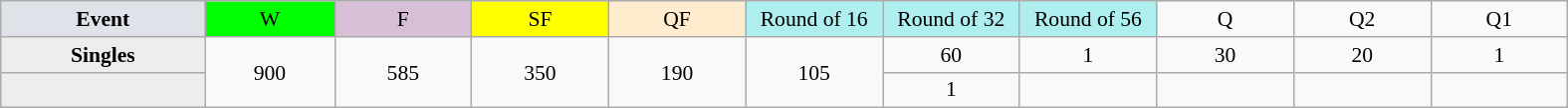<table class=wikitable style=font-size:90%;text-align:center>
<tr>
<td style="width:130px; background:#dfe2e9;"><strong>Event</strong></td>
<td style="width:80px; background:lime;">W</td>
<td style="width:85px; background:thistle;">F</td>
<td style="width:85px; background:#ff0;">SF</td>
<td style="width:85px; background:#ffebcd;">QF</td>
<td style="width:85px; background:#afeeee;">Round of 16</td>
<td style="width:85px; background:#afeeee;">Round of 32</td>
<td style="width:85px; background:#afeeee;">Round of 56</td>
<td style="width:85px;">Q</td>
<td style="width:85px;">Q2</td>
<td style="width:85px;">Q1</td>
</tr>
<tr>
<th style="background:#ededed;">Singles</th>
<td rowspan=2>900</td>
<td rowspan=2>585</td>
<td rowspan=2>350</td>
<td rowspan=2>190</td>
<td rowspan=2>105</td>
<td>60</td>
<td>1</td>
<td>30</td>
<td>20</td>
<td>1</td>
</tr>
<tr>
<th style="background:#ededed;"></th>
<td>1</td>
<td></td>
<td></td>
<td></td>
<td></td>
</tr>
</table>
